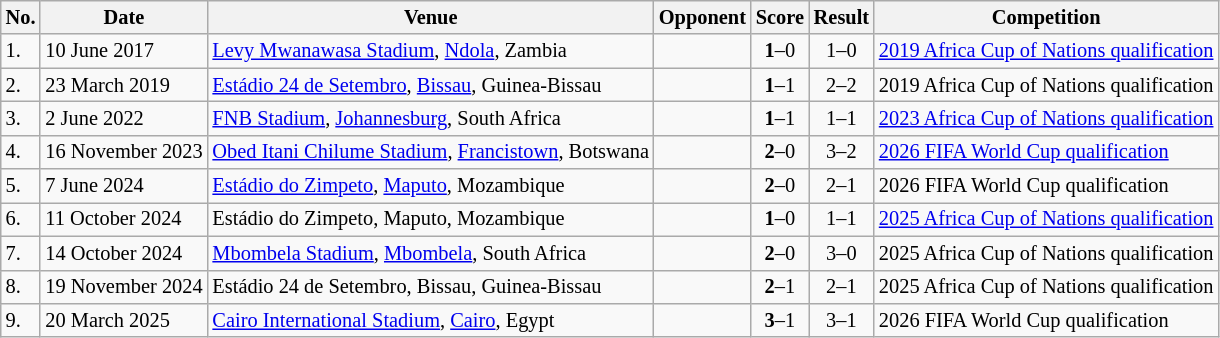<table class="wikitable" style="font-size:85%;">
<tr>
<th>No.</th>
<th>Date</th>
<th>Venue</th>
<th>Opponent</th>
<th>Score</th>
<th>Result</th>
<th>Competition</th>
</tr>
<tr>
<td>1.</td>
<td>10 June 2017</td>
<td><a href='#'>Levy Mwanawasa Stadium</a>, <a href='#'>Ndola</a>, Zambia</td>
<td></td>
<td align=center><strong>1</strong>–0</td>
<td align=center>1–0</td>
<td><a href='#'>2019 Africa Cup of Nations qualification</a></td>
</tr>
<tr>
<td>2.</td>
<td>23 March 2019</td>
<td><a href='#'>Estádio 24 de Setembro</a>, <a href='#'>Bissau</a>, Guinea-Bissau</td>
<td></td>
<td align=center><strong>1</strong>–1</td>
<td align=center>2–2</td>
<td>2019 Africa Cup of Nations qualification</td>
</tr>
<tr>
<td>3.</td>
<td>2 June 2022</td>
<td><a href='#'>FNB Stadium</a>, <a href='#'>Johannesburg</a>, South Africa</td>
<td></td>
<td align=center><strong>1</strong>–1</td>
<td align=center>1–1</td>
<td><a href='#'>2023 Africa Cup of Nations qualification</a></td>
</tr>
<tr>
<td>4.</td>
<td>16 November 2023</td>
<td><a href='#'>Obed Itani Chilume Stadium</a>, <a href='#'>Francistown</a>, Botswana</td>
<td></td>
<td align=center><strong>2</strong>–0</td>
<td align=center>3–2</td>
<td><a href='#'>2026 FIFA World Cup qualification</a></td>
</tr>
<tr>
<td>5.</td>
<td>7 June 2024</td>
<td><a href='#'>Estádio do Zimpeto</a>, <a href='#'>Maputo</a>, Mozambique</td>
<td></td>
<td align=center><strong>2</strong>–0</td>
<td align=center>2–1</td>
<td>2026 FIFA World Cup qualification</td>
</tr>
<tr>
<td>6.</td>
<td>11 October 2024</td>
<td>Estádio do Zimpeto, Maputo, Mozambique</td>
<td></td>
<td align=center><strong>1</strong>–0</td>
<td align=center>1–1</td>
<td><a href='#'>2025 Africa Cup of Nations qualification</a></td>
</tr>
<tr>
<td>7.</td>
<td>14 October 2024</td>
<td><a href='#'>Mbombela Stadium</a>, <a href='#'>Mbombela</a>, South Africa</td>
<td></td>
<td align=center><strong>2</strong>–0</td>
<td align=center>3–0</td>
<td>2025 Africa Cup of Nations qualification</td>
</tr>
<tr>
<td>8.</td>
<td>19 November 2024</td>
<td>Estádio 24 de Setembro, Bissau, Guinea-Bissau</td>
<td></td>
<td align=center><strong>2</strong>–1</td>
<td align=center>2–1</td>
<td>2025 Africa Cup of Nations qualification</td>
</tr>
<tr>
<td>9.</td>
<td>20 March 2025</td>
<td><a href='#'>Cairo International Stadium</a>, <a href='#'>Cairo</a>, Egypt</td>
<td></td>
<td align=center><strong>3</strong>–1</td>
<td align=center>3–1</td>
<td>2026 FIFA World Cup qualification</td>
</tr>
</table>
